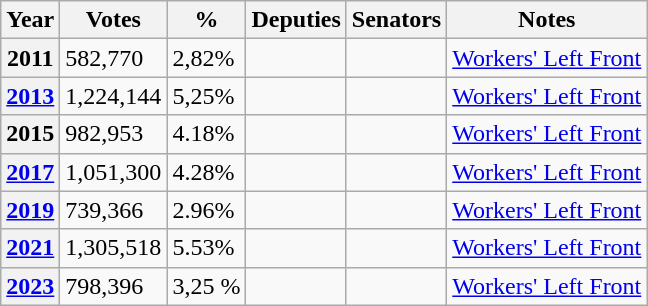<table class="wikitable">
<tr>
<th>Year</th>
<th>Votes</th>
<th>%</th>
<th>Deputies</th>
<th>Senators</th>
<th>Notes</th>
</tr>
<tr>
<th>2011</th>
<td>582,770</td>
<td>2,82%</td>
<td></td>
<td></td>
<td><a href='#'>Workers' Left Front</a></td>
</tr>
<tr>
<th><a href='#'>2013</a></th>
<td>1,224,144</td>
<td>5,25%</td>
<td></td>
<td></td>
<td><a href='#'>Workers' Left Front</a></td>
</tr>
<tr>
<th>2015</th>
<td>982,953</td>
<td>4.18%</td>
<td></td>
<td></td>
<td><a href='#'>Workers' Left Front</a></td>
</tr>
<tr>
<th><a href='#'>2017</a></th>
<td>1,051,300</td>
<td>4.28%</td>
<td></td>
<td></td>
<td><a href='#'>Workers' Left Front</a></td>
</tr>
<tr>
<th><a href='#'>2019</a></th>
<td>739,366</td>
<td>2.96%</td>
<td></td>
<td></td>
<td><a href='#'>Workers' Left Front</a></td>
</tr>
<tr>
<th><a href='#'>2021</a></th>
<td>1,305,518</td>
<td>5.53%</td>
<td></td>
<td></td>
<td><a href='#'>Workers' Left Front</a></td>
</tr>
<tr>
<th><a href='#'>2023</a></th>
<td>798,396</td>
<td>3,25 %</td>
<td></td>
<td></td>
<td><a href='#'>Workers' Left Front</a></td>
</tr>
</table>
